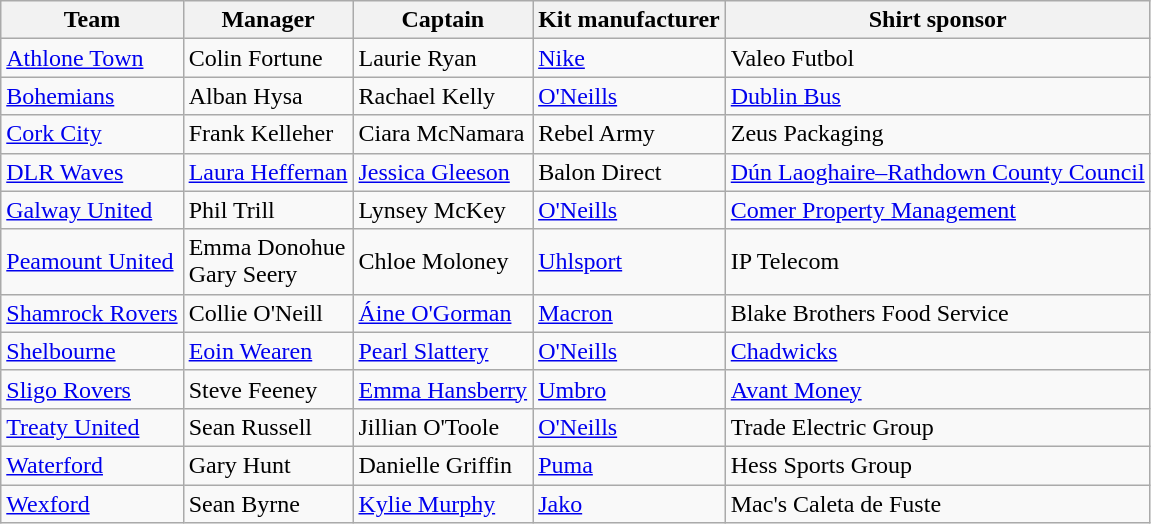<table class="wikitable sortable" style="text-align: left;">
<tr>
<th>Team</th>
<th>Manager</th>
<th>Captain</th>
<th>Kit manufacturer</th>
<th>Shirt sponsor</th>
</tr>
<tr>
<td><a href='#'>Athlone Town</a></td>
<td> Colin Fortune</td>
<td> Laurie Ryan</td>
<td><a href='#'>Nike</a></td>
<td>Valeo Futbol</td>
</tr>
<tr>
<td><a href='#'>Bohemians</a></td>
<td> Alban Hysa</td>
<td> Rachael Kelly</td>
<td><a href='#'>O'Neills</a></td>
<td><a href='#'>Dublin Bus</a></td>
</tr>
<tr>
<td><a href='#'>Cork City</a></td>
<td> Frank Kelleher</td>
<td> Ciara McNamara</td>
<td>Rebel Army</td>
<td>Zeus Packaging</td>
</tr>
<tr>
<td><a href='#'>DLR Waves</a></td>
<td> <a href='#'>Laura Heffernan</a></td>
<td> <a href='#'>Jessica Gleeson</a></td>
<td>Balon Direct</td>
<td><a href='#'>Dún Laoghaire–Rathdown County Council</a></td>
</tr>
<tr>
<td><a href='#'>Galway United</a></td>
<td> Phil Trill</td>
<td> Lynsey McKey</td>
<td><a href='#'>O'Neills</a></td>
<td><a href='#'>Comer Property Management</a></td>
</tr>
<tr>
<td><a href='#'>Peamount United</a></td>
<td> Emma Donohue<br> Gary Seery</td>
<td> Chloe Moloney</td>
<td><a href='#'>Uhlsport</a></td>
<td>IP Telecom</td>
</tr>
<tr>
<td><a href='#'>Shamrock Rovers</a></td>
<td> Collie O'Neill</td>
<td> <a href='#'>Áine O'Gorman</a></td>
<td><a href='#'>Macron</a></td>
<td>Blake Brothers Food Service</td>
</tr>
<tr>
<td><a href='#'>Shelbourne</a></td>
<td> <a href='#'>Eoin Wearen</a></td>
<td> <a href='#'>Pearl Slattery</a></td>
<td><a href='#'>O'Neills</a></td>
<td><a href='#'>Chadwicks</a></td>
</tr>
<tr>
<td><a href='#'>Sligo Rovers</a></td>
<td> Steve Feeney</td>
<td> <a href='#'>Emma Hansberry</a></td>
<td><a href='#'>Umbro</a></td>
<td><a href='#'>Avant Money</a></td>
</tr>
<tr>
<td><a href='#'>Treaty United</a></td>
<td> Sean Russell</td>
<td> Jillian O'Toole</td>
<td><a href='#'>O'Neills</a></td>
<td>Trade Electric Group</td>
</tr>
<tr>
<td><a href='#'>Waterford</a></td>
<td> Gary Hunt</td>
<td> Danielle Griffin</td>
<td><a href='#'>Puma</a></td>
<td>Hess Sports Group</td>
</tr>
<tr>
<td><a href='#'>Wexford</a></td>
<td> Sean Byrne</td>
<td> <a href='#'>Kylie Murphy</a></td>
<td><a href='#'>Jako</a></td>
<td>Mac's Caleta de Fuste</td>
</tr>
</table>
